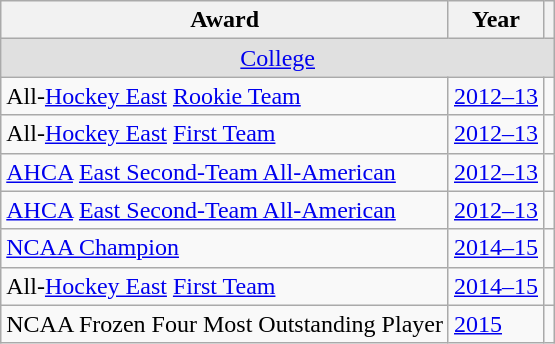<table class="wikitable">
<tr>
<th>Award</th>
<th>Year</th>
<th></th>
</tr>
<tr ALIGN="center" bgcolor="#e0e0e0">
<td colspan="3"><a href='#'>College</a></td>
</tr>
<tr>
<td>All-<a href='#'>Hockey East</a> <a href='#'>Rookie Team</a></td>
<td><a href='#'>2012–13</a></td>
<td></td>
</tr>
<tr>
<td>All-<a href='#'>Hockey East</a> <a href='#'>First Team</a></td>
<td><a href='#'>2012–13</a></td>
<td></td>
</tr>
<tr>
<td><a href='#'>AHCA</a> <a href='#'>East Second-Team All-American</a></td>
<td><a href='#'>2012–13</a></td>
<td></td>
</tr>
<tr>
<td><a href='#'>AHCA</a> <a href='#'>East Second-Team All-American</a></td>
<td><a href='#'>2012–13</a></td>
<td></td>
</tr>
<tr>
<td><a href='#'>NCAA Champion</a></td>
<td><a href='#'>2014–15</a></td>
<td></td>
</tr>
<tr>
<td>All-<a href='#'>Hockey East</a> <a href='#'>First Team</a></td>
<td><a href='#'>2014–15</a></td>
<td></td>
</tr>
<tr>
<td>NCAA Frozen Four Most Outstanding Player</td>
<td><a href='#'>2015</a></td>
<td></td>
</tr>
</table>
